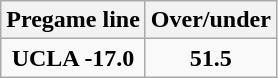<table class="wikitable">
<tr align="center">
<th style=>Pregame line</th>
<th style=>Over/under</th>
</tr>
<tr align="center">
<td><strong>UCLA -17.0</strong></td>
<td><strong>51.5</strong></td>
</tr>
</table>
